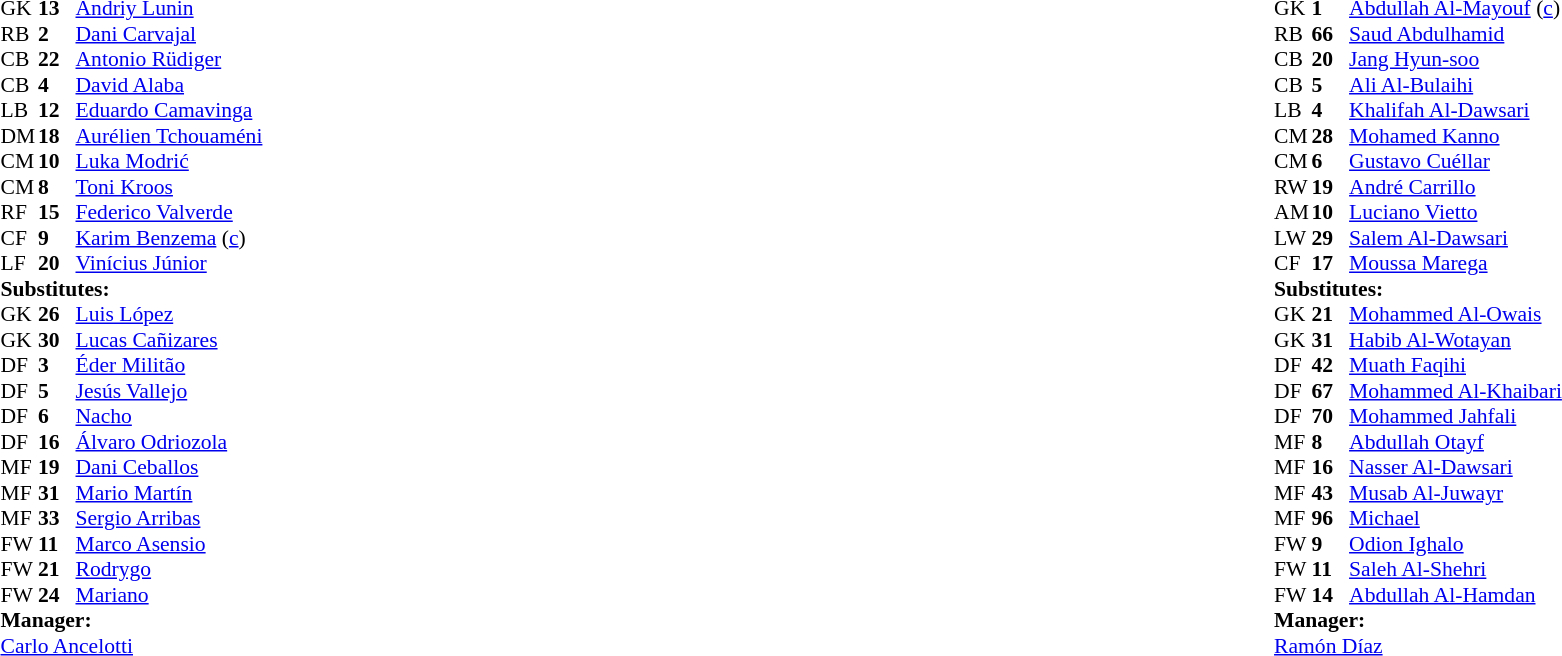<table width="100%">
<tr>
<td valign="top" width="40%"><br><table style="font-size:90%" cellspacing="0" cellpadding="0">
<tr>
<th width=25></th>
<th width=25></th>
</tr>
<tr>
<td>GK</td>
<td><strong>13</strong></td>
<td> <a href='#'>Andriy Lunin</a></td>
</tr>
<tr>
<td>RB</td>
<td><strong>2</strong></td>
<td> <a href='#'>Dani Carvajal</a></td>
<td></td>
<td></td>
</tr>
<tr>
<td>CB</td>
<td><strong>22</strong></td>
<td> <a href='#'>Antonio Rüdiger</a></td>
</tr>
<tr>
<td>CB</td>
<td><strong>4</strong></td>
<td> <a href='#'>David Alaba</a></td>
</tr>
<tr>
<td>LB</td>
<td><strong>12</strong></td>
<td> <a href='#'>Eduardo Camavinga</a></td>
</tr>
<tr>
<td>DM</td>
<td><strong>18</strong></td>
<td> <a href='#'>Aurélien Tchouaméni</a></td>
<td></td>
<td></td>
</tr>
<tr>
<td>CM</td>
<td><strong>10</strong></td>
<td> <a href='#'>Luka Modrić</a></td>
<td></td>
<td></td>
</tr>
<tr>
<td>CM</td>
<td><strong>8</strong></td>
<td> <a href='#'>Toni Kroos</a></td>
<td></td>
<td></td>
</tr>
<tr>
<td>RF</td>
<td><strong>15</strong></td>
<td> <a href='#'>Federico Valverde</a></td>
</tr>
<tr>
<td>CF</td>
<td><strong>9</strong></td>
<td> <a href='#'>Karim Benzema</a> (<a href='#'>c</a>)</td>
<td></td>
<td></td>
</tr>
<tr>
<td>LF</td>
<td><strong>20</strong></td>
<td> <a href='#'>Vinícius Júnior</a></td>
</tr>
<tr>
<td colspan=3><strong>Substitutes:</strong></td>
</tr>
<tr>
<td>GK</td>
<td><strong>26</strong></td>
<td> <a href='#'>Luis López</a></td>
</tr>
<tr>
<td>GK</td>
<td><strong>30</strong></td>
<td> <a href='#'>Lucas Cañizares</a></td>
</tr>
<tr>
<td>DF</td>
<td><strong>3</strong></td>
<td> <a href='#'>Éder Militão</a></td>
</tr>
<tr>
<td>DF</td>
<td><strong>5</strong></td>
<td> <a href='#'>Jesús Vallejo</a></td>
<td></td>
<td></td>
</tr>
<tr>
<td>DF</td>
<td><strong>6</strong></td>
<td> <a href='#'>Nacho</a></td>
<td></td>
<td></td>
</tr>
<tr>
<td>DF</td>
<td><strong>16</strong></td>
<td> <a href='#'>Álvaro Odriozola</a></td>
</tr>
<tr>
<td>MF</td>
<td><strong>19</strong></td>
<td> <a href='#'>Dani Ceballos</a></td>
<td></td>
<td></td>
</tr>
<tr>
<td>MF</td>
<td><strong>31</strong></td>
<td> <a href='#'>Mario Martín</a></td>
</tr>
<tr>
<td>MF</td>
<td><strong>33</strong></td>
<td> <a href='#'>Sergio Arribas</a></td>
</tr>
<tr>
<td>FW</td>
<td><strong>11</strong></td>
<td> <a href='#'>Marco Asensio</a></td>
<td></td>
<td></td>
</tr>
<tr>
<td>FW</td>
<td><strong>21</strong></td>
<td> <a href='#'>Rodrygo</a></td>
<td></td>
<td></td>
</tr>
<tr>
<td>FW</td>
<td><strong>24</strong></td>
<td> <a href='#'>Mariano</a></td>
</tr>
<tr>
<td colspan=3><strong>Manager:</strong></td>
</tr>
<tr>
<td colspan=3> <a href='#'>Carlo Ancelotti</a></td>
</tr>
</table>
</td>
<td valign="top"></td>
<td valign="top" width="50%"><br><table style="font-size:90%; margin:auto" cellspacing="0" cellpadding="0">
<tr>
<th width=25></th>
<th width=25></th>
</tr>
<tr>
<td>GK</td>
<td><strong>1</strong></td>
<td> <a href='#'>Abdullah Al-Mayouf</a> (<a href='#'>c</a>)</td>
</tr>
<tr>
<td>RB</td>
<td><strong>66</strong></td>
<td> <a href='#'>Saud Abdulhamid</a></td>
</tr>
<tr>
<td>CB</td>
<td><strong>20</strong></td>
<td> <a href='#'>Jang Hyun-soo</a></td>
</tr>
<tr>
<td>CB</td>
<td><strong>5</strong></td>
<td> <a href='#'>Ali Al-Bulaihi</a></td>
</tr>
<tr>
<td>LB</td>
<td><strong>4</strong></td>
<td> <a href='#'>Khalifah Al-Dawsari</a></td>
</tr>
<tr>
<td>CM</td>
<td><strong>28</strong></td>
<td> <a href='#'>Mohamed Kanno</a></td>
</tr>
<tr>
<td>CM</td>
<td><strong>6</strong></td>
<td> <a href='#'>Gustavo Cuéllar</a></td>
</tr>
<tr>
<td>RW</td>
<td><strong>19</strong></td>
<td> <a href='#'>André Carrillo</a></td>
<td></td>
<td></td>
</tr>
<tr>
<td>AM</td>
<td><strong>10</strong></td>
<td> <a href='#'>Luciano Vietto</a></td>
<td></td>
<td></td>
</tr>
<tr>
<td>LW</td>
<td><strong>29</strong></td>
<td> <a href='#'>Salem Al-Dawsari</a></td>
<td></td>
<td></td>
</tr>
<tr>
<td>CF</td>
<td><strong>17</strong></td>
<td> <a href='#'>Moussa Marega</a></td>
<td></td>
<td></td>
</tr>
<tr>
<td colspan=3><strong>Substitutes:</strong></td>
</tr>
<tr>
<td>GK</td>
<td><strong>21</strong></td>
<td> <a href='#'>Mohammed Al-Owais</a></td>
</tr>
<tr>
<td>GK</td>
<td><strong>31</strong></td>
<td> <a href='#'>Habib Al-Wotayan</a></td>
</tr>
<tr>
<td>DF</td>
<td><strong>42</strong></td>
<td> <a href='#'>Muath Faqihi</a></td>
</tr>
<tr>
<td>DF</td>
<td><strong>67</strong></td>
<td> <a href='#'>Mohammed Al-Khaibari</a></td>
</tr>
<tr>
<td>DF</td>
<td><strong>70</strong></td>
<td> <a href='#'>Mohammed Jahfali</a></td>
</tr>
<tr>
<td>MF</td>
<td><strong>8</strong></td>
<td> <a href='#'>Abdullah Otayf</a></td>
</tr>
<tr>
<td>MF</td>
<td><strong>16</strong></td>
<td> <a href='#'>Nasser Al-Dawsari</a></td>
<td></td>
<td></td>
</tr>
<tr>
<td>MF</td>
<td><strong>43</strong></td>
<td> <a href='#'>Musab Al-Juwayr</a></td>
</tr>
<tr>
<td>MF</td>
<td><strong>96</strong></td>
<td> <a href='#'>Michael</a></td>
<td></td>
<td></td>
</tr>
<tr>
<td>FW</td>
<td><strong>9</strong></td>
<td> <a href='#'>Odion Ighalo</a></td>
<td></td>
<td></td>
</tr>
<tr>
<td>FW</td>
<td><strong>11</strong></td>
<td> <a href='#'>Saleh Al-Shehri</a></td>
</tr>
<tr>
<td>FW</td>
<td><strong>14</strong></td>
<td> <a href='#'>Abdullah Al-Hamdan</a></td>
<td></td>
<td></td>
</tr>
<tr>
<td colspan=3><strong>Manager:</strong></td>
</tr>
<tr>
<td colspan=3> <a href='#'>Ramón Díaz</a></td>
</tr>
</table>
</td>
</tr>
</table>
